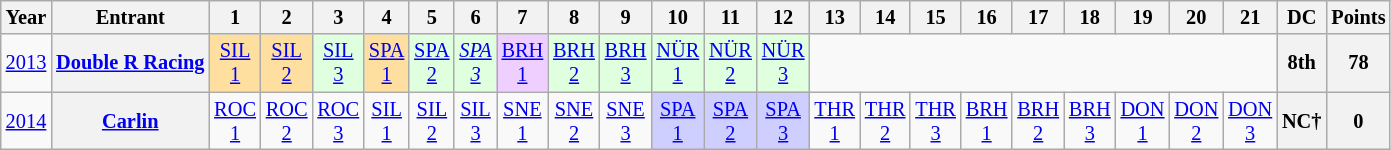<table class="wikitable" style="text-align:center; font-size:85%">
<tr>
<th>Year</th>
<th>Entrant</th>
<th>1</th>
<th>2</th>
<th>3</th>
<th>4</th>
<th>5</th>
<th>6</th>
<th>7</th>
<th>8</th>
<th>9</th>
<th>10</th>
<th>11</th>
<th>12</th>
<th>13</th>
<th>14</th>
<th>15</th>
<th>16</th>
<th>17</th>
<th>18</th>
<th>19</th>
<th>20</th>
<th>21</th>
<th>DC</th>
<th>Points</th>
</tr>
<tr>
<td><a href='#'>2013</a></td>
<th nowrap><a href='#'>Double R Racing</a></th>
<td style="background:#FFDF9F;"><a href='#'>SIL<br>1</a><br></td>
<td style="background:#FFDF9F;"><a href='#'>SIL<br>2</a><br></td>
<td style="background:#DFFFDF;"><a href='#'>SIL<br>3</a><br></td>
<td style="background:#FFDF9F;"><a href='#'>SPA<br>1</a><br></td>
<td style="background:#DFFFDF;"><a href='#'>SPA<br>2</a><br></td>
<td style="background:#DFFFDF;"><em><a href='#'>SPA<br>3</a></em><br></td>
<td style="background:#EFCFFF;"><a href='#'>BRH<br>1</a><br></td>
<td style="background:#DFFFDF;"><a href='#'>BRH<br>2</a><br></td>
<td style="background:#DFFFDF;"><a href='#'>BRH<br>3</a><br></td>
<td style="background:#DFFFDF;"><a href='#'>NÜR<br>1</a><br></td>
<td style="background:#DFFFDF;"><a href='#'>NÜR<br>2</a><br></td>
<td style="background:#DFFFDF;"><a href='#'>NÜR<br>3</a><br></td>
<td colspan=9></td>
<th>8th</th>
<th>78</th>
</tr>
<tr>
<td><a href='#'>2014</a></td>
<th nowrap><a href='#'>Carlin</a></th>
<td style="background:#;"><a href='#'>ROC<br>1</a></td>
<td style="background:#;"><a href='#'>ROC<br>2</a></td>
<td style="background:#;"><a href='#'>ROC<br>3</a></td>
<td style="background:#;"><a href='#'>SIL<br>1</a></td>
<td style="background:#;"><a href='#'>SIL<br>2</a></td>
<td style="background:#;"><a href='#'>SIL<br>3</a></td>
<td style="background:#;"><a href='#'>SNE<br>1</a></td>
<td style="background:#;"><a href='#'>SNE<br>2</a></td>
<td style="background:#;"><a href='#'>SNE<br>3</a></td>
<td style="background:#CFCFFF;"><a href='#'>SPA<br>1</a><br></td>
<td style="background:#CFCFFF;"><a href='#'>SPA<br>2</a><br></td>
<td style="background:#CFCFFF;"><a href='#'>SPA<br>3</a><br></td>
<td style="background:#;"><a href='#'>THR<br>1</a></td>
<td style="background:#;"><a href='#'>THR<br>2</a></td>
<td style="background:#;"><a href='#'>THR<br>3</a></td>
<td style="background:#;"><a href='#'>BRH<br>1</a></td>
<td style="background:#;"><a href='#'>BRH<br>2</a></td>
<td style="background:#;"><a href='#'>BRH<br>3</a></td>
<td style="background:#;"><a href='#'>DON<br>1</a></td>
<td style="background:#;"><a href='#'>DON<br>2</a></td>
<td style="background:#;"><a href='#'>DON<br>3</a></td>
<th>NC†</th>
<th>0</th>
</tr>
</table>
